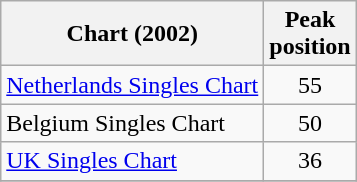<table class="wikitable">
<tr>
<th align="left">Chart (2002)</th>
<th align="left">Peak<br>position</th>
</tr>
<tr>
<td align="left"><a href='#'>Netherlands Singles Chart</a></td>
<td align="center">55</td>
</tr>
<tr>
<td align="left">Belgium Singles Chart</td>
<td align="center">50</td>
</tr>
<tr>
<td align="left"><a href='#'>UK Singles Chart</a></td>
<td align="center">36</td>
</tr>
<tr>
</tr>
</table>
